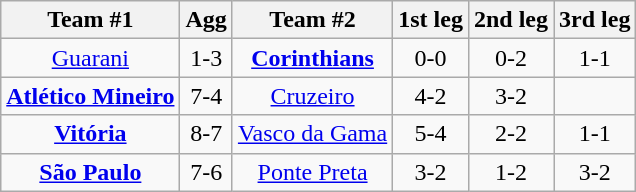<table class="wikitable" style="text-align: center">
<tr>
<th>Team #1</th>
<th>Agg</th>
<th>Team #2</th>
<th>1st leg</th>
<th>2nd leg</th>
<th>3rd leg</th>
</tr>
<tr>
<td><a href='#'>Guarani</a></td>
<td>1-3</td>
<td><strong><a href='#'>Corinthians</a></strong></td>
<td>0-0</td>
<td>0-2</td>
<td>1-1</td>
</tr>
<tr>
<td><strong><a href='#'>Atlético Mineiro</a></strong></td>
<td>7-4</td>
<td><a href='#'>Cruzeiro</a></td>
<td>4-2</td>
<td>3-2</td>
<td></td>
</tr>
<tr>
<td><strong><a href='#'>Vitória</a></strong></td>
<td>8-7</td>
<td><a href='#'>Vasco da Gama</a></td>
<td>5-4</td>
<td>2-2</td>
<td>1-1</td>
</tr>
<tr>
<td><strong><a href='#'>São Paulo</a></strong></td>
<td>7-6</td>
<td><a href='#'>Ponte Preta</a></td>
<td>3-2</td>
<td>1-2</td>
<td>3-2</td>
</tr>
</table>
